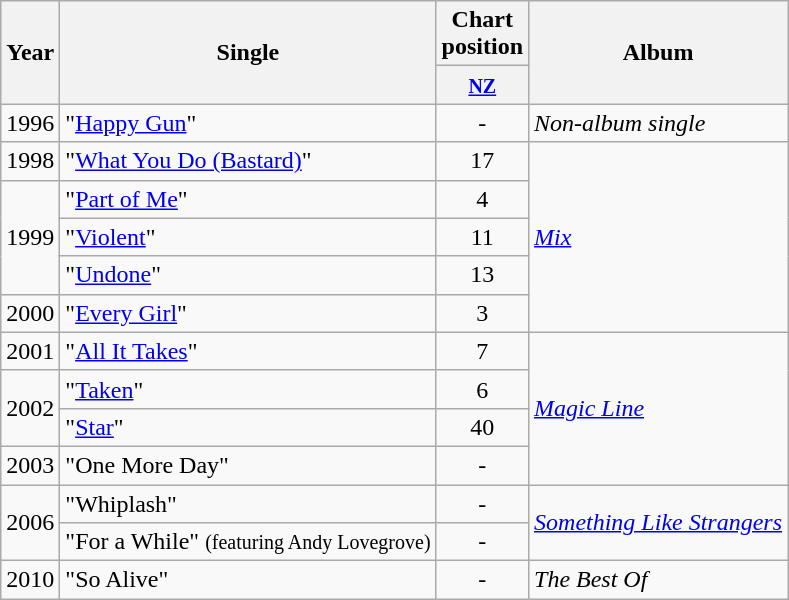<table class="wikitable">
<tr>
<th align="center" rowspan="2">Year</th>
<th align="center" rowspan="2">Single</th>
<th align="center" colspan="1">Chart position</th>
<th align="center" rowspan="2">Album</th>
</tr>
<tr>
<th width="30"><small><a href='#'>NZ</a></small></th>
</tr>
<tr>
<td align="center" rowspan="1">1996</td>
<td>"<a href='#'>Happy Gun</a>"</td>
<td align="center">-</td>
<td align="left"><em>Non-album single</em></td>
</tr>
<tr>
<td align="center" rowspan="1">1998</td>
<td>"<a href='#'>What You Do (Bastard)</a>"</td>
<td align="center">17</td>
<td align="left" rowspan="5"><em><a href='#'>Mix</a></em></td>
</tr>
<tr>
<td align="center" rowspan="3">1999</td>
<td>"<a href='#'>Part of Me</a>"</td>
<td align="center">4</td>
</tr>
<tr>
<td>"<a href='#'>Violent</a>"</td>
<td align="center">11</td>
</tr>
<tr>
<td>"<a href='#'>Undone</a>"</td>
<td align="center">13</td>
</tr>
<tr>
<td align="center" rowspan="1">2000</td>
<td>"<a href='#'>Every Girl</a>"</td>
<td align="center">3</td>
</tr>
<tr>
<td align="center" rowspan="1">2001</td>
<td>"<a href='#'>All It Takes</a>"</td>
<td align="center">7</td>
<td align="left" rowspan="4"><em><a href='#'>Magic Line</a></em></td>
</tr>
<tr>
<td align="center" rowspan="2">2002</td>
<td>"<a href='#'>Taken</a>"</td>
<td align="center">6</td>
</tr>
<tr>
<td>"<a href='#'>Star</a>"</td>
<td align="center">40</td>
</tr>
<tr>
<td align="center" rowspan="1">2003</td>
<td>"One More Day"</td>
<td align="center">-</td>
</tr>
<tr>
<td align="center" rowspan="2">2006</td>
<td>"Whiplash"</td>
<td align="center">-</td>
<td align="left" rowspan="2"><em><a href='#'>Something Like Strangers</a></em></td>
</tr>
<tr>
<td>"For a While" <small>(featuring Andy Lovegrove)</small></td>
<td align="center">-</td>
</tr>
<tr>
<td align="center" rowspan="1">2010</td>
<td>"So Alive"</td>
<td align="center">-</td>
<td align="left"><em>The Best Of</em></td>
</tr>
</table>
